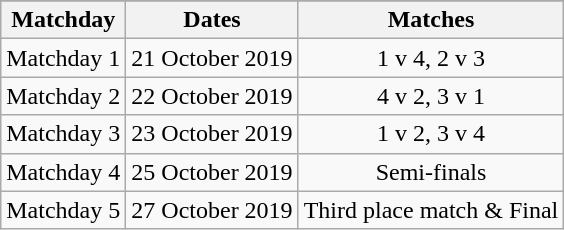<table class="wikitable" style="text-align:center">
<tr>
</tr>
<tr>
<th>Matchday</th>
<th>Dates</th>
<th>Matches</th>
</tr>
<tr>
<td>Matchday 1</td>
<td>21 October 2019</td>
<td>1 v 4, 2 v 3</td>
</tr>
<tr>
<td>Matchday 2</td>
<td>22 October 2019</td>
<td>4 v 2, 3 v 1</td>
</tr>
<tr>
<td>Matchday 3</td>
<td>23 October 2019</td>
<td>1 v 2, 3 v 4</td>
</tr>
<tr>
<td>Matchday 4</td>
<td>25 October 2019</td>
<td>Semi-finals</td>
</tr>
<tr>
<td>Matchday 5</td>
<td>27 October 2019</td>
<td>Third place match & Final</td>
</tr>
</table>
